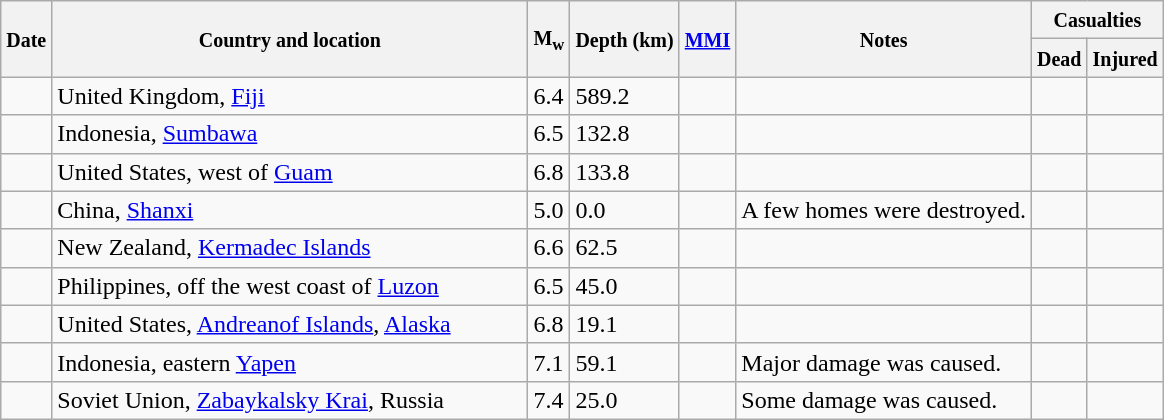<table class="wikitable sortable sort-under" style="border:1px black; margin-left:1em;">
<tr>
<th rowspan="2"><small>Date</small></th>
<th rowspan="2" style="width: 310px"><small>Country and location</small></th>
<th rowspan="2"><small>M<sub>w</sub></small></th>
<th rowspan="2"><small>Depth (km)</small></th>
<th rowspan="2"><small><a href='#'>MMI</a></small></th>
<th rowspan="2" class="unsortable"><small>Notes</small></th>
<th colspan="2"><small>Casualties</small></th>
</tr>
<tr>
<th><small>Dead</small></th>
<th><small>Injured</small></th>
</tr>
<tr>
<td></td>
<td>United Kingdom, <a href='#'>Fiji</a></td>
<td>6.4</td>
<td>589.2</td>
<td></td>
<td></td>
<td></td>
<td></td>
</tr>
<tr>
<td></td>
<td>Indonesia, <a href='#'>Sumbawa</a></td>
<td>6.5</td>
<td>132.8</td>
<td></td>
<td></td>
<td></td>
<td></td>
</tr>
<tr>
<td></td>
<td>United States, west of <a href='#'>Guam</a></td>
<td>6.8</td>
<td>133.8</td>
<td></td>
<td></td>
<td></td>
<td></td>
</tr>
<tr>
<td></td>
<td>China, <a href='#'>Shanxi</a></td>
<td>5.0</td>
<td>0.0</td>
<td></td>
<td>A few homes were destroyed.</td>
<td></td>
<td></td>
</tr>
<tr>
<td></td>
<td>New Zealand, <a href='#'>Kermadec Islands</a></td>
<td>6.6</td>
<td>62.5</td>
<td></td>
<td></td>
<td></td>
<td></td>
</tr>
<tr>
<td></td>
<td>Philippines, off the west coast of <a href='#'>Luzon</a></td>
<td>6.5</td>
<td>45.0</td>
<td></td>
<td></td>
<td></td>
<td></td>
</tr>
<tr>
<td></td>
<td>United States, <a href='#'>Andreanof Islands</a>, <a href='#'>Alaska</a></td>
<td>6.8</td>
<td>19.1</td>
<td></td>
<td></td>
<td></td>
<td></td>
</tr>
<tr>
<td></td>
<td>Indonesia, eastern <a href='#'>Yapen</a></td>
<td>7.1</td>
<td>59.1</td>
<td></td>
<td>Major damage was caused.</td>
<td></td>
<td></td>
</tr>
<tr>
<td></td>
<td>Soviet Union, <a href='#'>Zabaykalsky Krai</a>, Russia</td>
<td>7.4</td>
<td>25.0</td>
<td></td>
<td>Some damage was caused.</td>
<td></td>
<td></td>
</tr>
</table>
